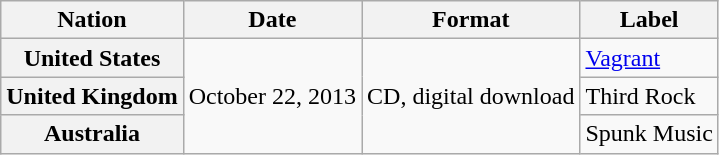<table class="wikitable plainrowheaders">
<tr>
<th>Nation</th>
<th>Date</th>
<th>Format</th>
<th>Label</th>
</tr>
<tr>
<th scope="row">United States</th>
<td rowspan="3">October 22, 2013</td>
<td rowspan="3">CD, digital download</td>
<td><a href='#'>Vagrant</a></td>
</tr>
<tr>
<th scope="row">United Kingdom</th>
<td>Third Rock</td>
</tr>
<tr>
<th scope="row">Australia</th>
<td>Spunk Music</td>
</tr>
</table>
